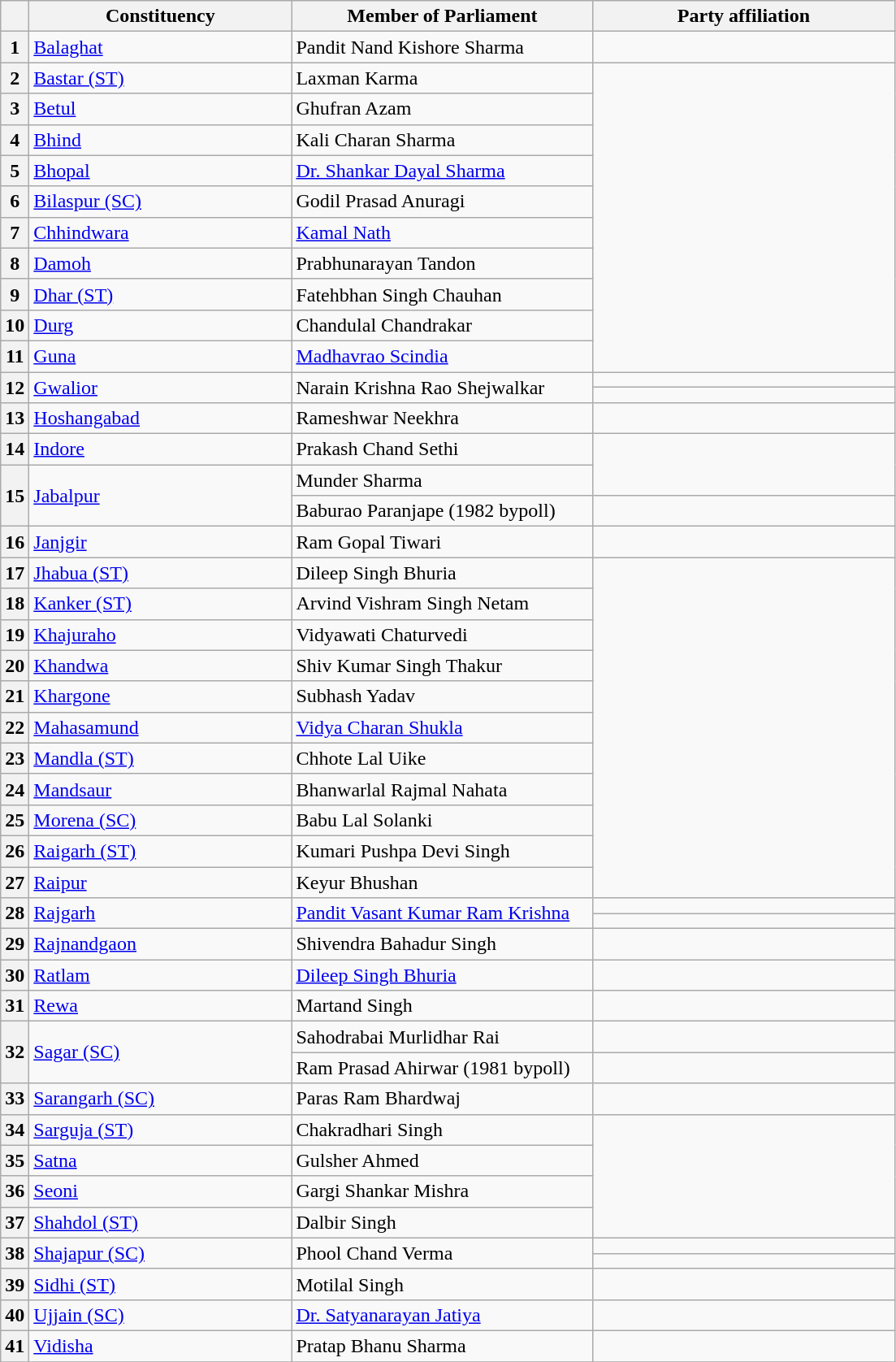<table class="wikitable sortable">
<tr style="text-align:center;">
<th></th>
<th style="width:13em">Constituency</th>
<th style="width:15em">Member of Parliament</th>
<th colspan="2" style="width:15em">Party affiliation</th>
</tr>
<tr>
<th>1</th>
<td><a href='#'>Balaghat</a></td>
<td>Pandit Nand Kishore Sharma</td>
<td></td>
</tr>
<tr>
<th>2</th>
<td><a href='#'>Bastar (ST)</a></td>
<td>Laxman Karma</td>
</tr>
<tr>
<th>3</th>
<td><a href='#'>Betul</a></td>
<td>Ghufran Azam</td>
</tr>
<tr>
<th>4</th>
<td><a href='#'>Bhind</a></td>
<td>Kali Charan Sharma</td>
</tr>
<tr>
<th>5</th>
<td><a href='#'>Bhopal</a></td>
<td><a href='#'>Dr. Shankar Dayal Sharma</a></td>
</tr>
<tr>
<th>6</th>
<td><a href='#'>Bilaspur (SC)</a></td>
<td>Godil Prasad Anuragi</td>
</tr>
<tr>
<th>7</th>
<td><a href='#'>Chhindwara</a></td>
<td><a href='#'>Kamal Nath</a></td>
</tr>
<tr>
<th>8</th>
<td><a href='#'>Damoh</a></td>
<td>Prabhunarayan Tandon</td>
</tr>
<tr>
<th>9</th>
<td><a href='#'>Dhar (ST)</a></td>
<td>Fatehbhan Singh Chauhan</td>
</tr>
<tr>
<th>10</th>
<td><a href='#'>Durg</a></td>
<td>Chandulal Chandrakar</td>
</tr>
<tr>
<th>11</th>
<td><a href='#'>Guna</a></td>
<td><a href='#'>Madhavrao Scindia</a></td>
</tr>
<tr>
<th rowspan=2>12</th>
<td rowspan=2><a href='#'>Gwalior</a></td>
<td rowspan=2>Narain Krishna Rao Shejwalkar</td>
<td></td>
</tr>
<tr>
<td></td>
</tr>
<tr>
<th>13</th>
<td><a href='#'>Hoshangabad</a></td>
<td>Rameshwar Neekhra</td>
<td></td>
</tr>
<tr>
<th>14</th>
<td><a href='#'>Indore</a></td>
<td>Prakash Chand Sethi</td>
</tr>
<tr>
<th rowspan=2>15</th>
<td rowspan=2><a href='#'>Jabalpur</a></td>
<td>Munder Sharma</td>
</tr>
<tr>
<td>Baburao Paranjape (1982 bypoll)</td>
<td></td>
</tr>
<tr>
<th>16</th>
<td><a href='#'>Janjgir</a></td>
<td>Ram Gopal Tiwari</td>
<td></td>
</tr>
<tr>
<th>17</th>
<td><a href='#'>Jhabua (ST)</a></td>
<td>Dileep Singh Bhuria</td>
</tr>
<tr>
<th>18</th>
<td><a href='#'>Kanker (ST)</a></td>
<td>Arvind Vishram Singh Netam</td>
</tr>
<tr>
<th>19</th>
<td><a href='#'>Khajuraho</a></td>
<td>Vidyawati Chaturvedi</td>
</tr>
<tr>
<th>20</th>
<td><a href='#'>Khandwa</a></td>
<td>Shiv Kumar Singh Thakur</td>
</tr>
<tr>
<th>21</th>
<td><a href='#'>Khargone</a></td>
<td>Subhash Yadav</td>
</tr>
<tr>
<th>22</th>
<td><a href='#'>Mahasamund</a></td>
<td><a href='#'>Vidya Charan Shukla</a></td>
</tr>
<tr>
<th>23</th>
<td><a href='#'>Mandla (ST)</a></td>
<td>Chhote Lal Uike</td>
</tr>
<tr>
<th>24</th>
<td><a href='#'>Mandsaur</a></td>
<td>Bhanwarlal Rajmal Nahata</td>
</tr>
<tr>
<th>25</th>
<td><a href='#'>Morena (SC)</a></td>
<td>Babu Lal Solanki</td>
</tr>
<tr>
<th>26</th>
<td><a href='#'>Raigarh (ST)</a></td>
<td>Kumari Pushpa Devi Singh</td>
</tr>
<tr>
<th>27</th>
<td><a href='#'>Raipur</a></td>
<td>Keyur Bhushan</td>
</tr>
<tr>
<th rowspan=2>28</th>
<td rowspan=2><a href='#'>Rajgarh</a></td>
<td rowspan=2><a href='#'>Pandit Vasant Kumar Ram Krishna</a></td>
<td></td>
</tr>
<tr>
<td></td>
</tr>
<tr>
<th>29</th>
<td><a href='#'>Rajnandgaon</a></td>
<td>Shivendra Bahadur Singh</td>
<td></td>
</tr>
<tr>
<th>30</th>
<td><a href='#'>Ratlam</a></td>
<td><a href='#'>Dileep Singh Bhuria</a></td>
</tr>
<tr>
<th>31</th>
<td><a href='#'>Rewa</a></td>
<td>Martand Singh</td>
<td></td>
</tr>
<tr>
<th rowspan=2>32</th>
<td rowspan=2><a href='#'>Sagar (SC)</a></td>
<td>Sahodrabai Murlidhar Rai</td>
<td></td>
</tr>
<tr>
<td>Ram Prasad Ahirwar (1981 bypoll)</td>
<td></td>
</tr>
<tr>
<th>33</th>
<td><a href='#'>Sarangarh (SC)</a></td>
<td>Paras Ram Bhardwaj</td>
<td></td>
</tr>
<tr>
<th>34</th>
<td><a href='#'>Sarguja (ST)</a></td>
<td>Chakradhari Singh</td>
</tr>
<tr>
<th>35</th>
<td><a href='#'>Satna</a></td>
<td>Gulsher Ahmed</td>
</tr>
<tr>
<th>36</th>
<td><a href='#'>Seoni</a></td>
<td>Gargi Shankar Mishra</td>
</tr>
<tr>
<th>37</th>
<td><a href='#'>Shahdol (ST)</a></td>
<td>Dalbir Singh</td>
</tr>
<tr>
<th rowspan=2>38</th>
<td rowspan=2><a href='#'>Shajapur (SC)</a></td>
<td rowspan=2>Phool Chand Verma</td>
<td></td>
</tr>
<tr>
<td></td>
</tr>
<tr>
<th>39</th>
<td><a href='#'>Sidhi (ST)</a></td>
<td>Motilal Singh</td>
<td></td>
</tr>
<tr>
<th>40</th>
<td><a href='#'>Ujjain (SC)</a></td>
<td><a href='#'>Dr. Satyanarayan Jatiya</a></td>
<td></td>
</tr>
<tr>
<th>41</th>
<td><a href='#'>Vidisha</a></td>
<td>Pratap Bhanu Sharma</td>
<td></td>
</tr>
<tr>
</tr>
</table>
